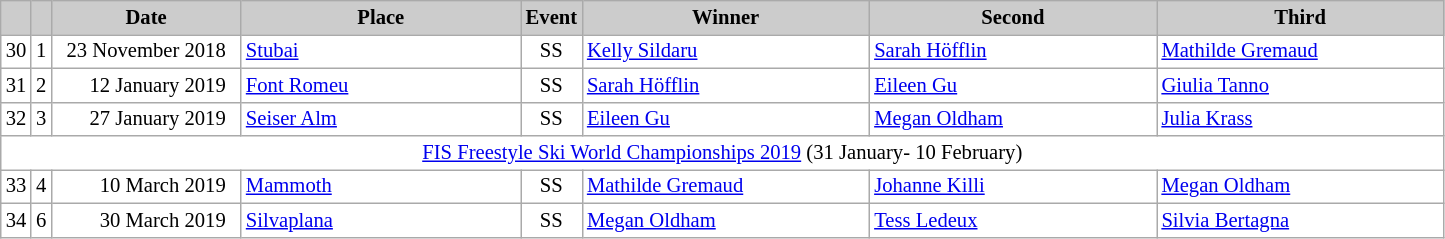<table class="wikitable plainrowheaders" style="background:#fff; font-size:86%; line-height:16px; border:grey solid 1px; border-collapse:collapse;">
<tr style="background:#ccc; text-align:center;">
<th scope="col" style="background:#ccc; width=20 px;"></th>
<th scope="col" style="background:#ccc; width=30 px;"></th>
<th scope="col" style="background:#ccc; width:120px;">Date</th>
<th scope="col" style="background:#ccc; width:180px;">Place</th>
<th scope="col" style="background:#ccc; width:15px;">Event</th>
<th scope="col" style="background:#ccc; width:185px;">Winner</th>
<th scope="col" style="background:#ccc; width:185px;">Second</th>
<th scope="col" style="background:#ccc; width:185px;">Third</th>
</tr>
<tr>
<td align=center>30</td>
<td align=center>1</td>
<td align=right>23 November 2018  </td>
<td> <a href='#'>Stubai</a></td>
<td align=center>SS</td>
<td> <a href='#'>Kelly Sildaru</a></td>
<td> <a href='#'>Sarah Höfflin</a></td>
<td> <a href='#'>Mathilde Gremaud</a></td>
</tr>
<tr>
<td align=center>31</td>
<td align=center>2</td>
<td align=right>12 January 2019  </td>
<td> <a href='#'>Font Romeu</a></td>
<td align=center>SS</td>
<td> <a href='#'>Sarah Höfflin</a></td>
<td> <a href='#'>Eileen Gu</a></td>
<td> <a href='#'>Giulia Tanno</a></td>
</tr>
<tr>
<td align=center>32</td>
<td align=center>3</td>
<td align=right>27 January 2019  </td>
<td> <a href='#'>Seiser Alm</a></td>
<td align=center>SS</td>
<td> <a href='#'>Eileen Gu</a></td>
<td> <a href='#'>Megan Oldham</a></td>
<td> <a href='#'>Julia Krass</a></td>
</tr>
<tr>
<td colspan="8" align="middle"><a href='#'>FIS Freestyle Ski World Championships 2019</a>  (31 January- 10 February)</td>
</tr>
<tr>
<td align=center>33</td>
<td align=center>4</td>
<td align=right>10 March 2019  </td>
<td> <a href='#'>Mammoth</a></td>
<td align=center>SS</td>
<td> <a href='#'>Mathilde Gremaud</a></td>
<td> <a href='#'>Johanne Killi</a></td>
<td> <a href='#'>Megan Oldham</a></td>
</tr>
<tr>
<td align="center">34</td>
<td align="center">6</td>
<td align="right">30 March 2019  </td>
<td> <a href='#'>Silvaplana</a></td>
<td align="center">SS</td>
<td> <a href='#'>Megan Oldham</a></td>
<td> <a href='#'>Tess Ledeux</a></td>
<td> <a href='#'>Silvia Bertagna</a></td>
</tr>
</table>
